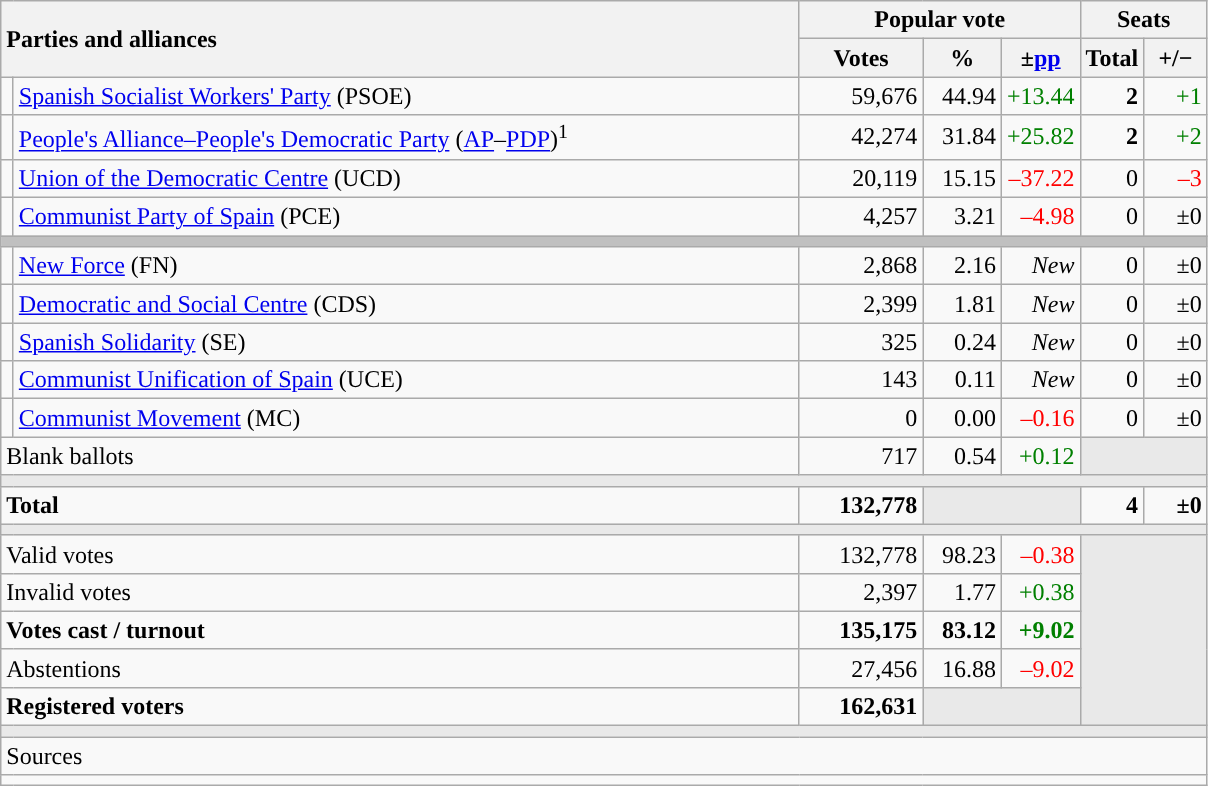<table class="wikitable" style="text-align:right;">
<tr>
<th style="text-align:left;" rowspan="2" colspan="2" width="525">Parties and alliances</th>
<th colspan="3">Popular vote</th>
<th colspan="2">Seats</th>
</tr>
<tr>
<th width="75">Votes</th>
<th width="45">%</th>
<th width="45">±<a href='#'>pp</a></th>
<th width="35">Total</th>
<th width="35">+/−</th>
</tr>
<tr>
<td width="1" style="color:inherit;background:"></td>
<td align="left"><a href='#'>Spanish Socialist Workers' Party</a> (PSOE)</td>
<td>59,676</td>
<td>44.94</td>
<td style="color:green;">+13.44</td>
<td><strong>2</strong></td>
<td style="color:green;">+1</td>
</tr>
<tr>
<td style="color:inherit;background:"></td>
<td align="left"><a href='#'>People's Alliance–People's Democratic Party</a> (<a href='#'>AP</a>–<a href='#'>PDP</a>)<sup>1</sup></td>
<td>42,274</td>
<td>31.84</td>
<td style="color:green;">+25.82</td>
<td><strong>2</strong></td>
<td style="color:green;">+2</td>
</tr>
<tr>
<td style="color:inherit;background:"></td>
<td align="left"><a href='#'>Union of the Democratic Centre</a> (UCD)</td>
<td>20,119</td>
<td>15.15</td>
<td style="color:red;">–37.22</td>
<td>0</td>
<td style="color:red;">–3</td>
</tr>
<tr>
<td style="color:inherit;background:"></td>
<td align="left"><a href='#'>Communist Party of Spain</a> (PCE)</td>
<td>4,257</td>
<td>3.21</td>
<td style="color:red;">–4.98</td>
<td>0</td>
<td>±0</td>
</tr>
<tr>
<td colspan="7" bgcolor="#C0C0C0"></td>
</tr>
<tr>
<td style="color:inherit;background:"></td>
<td align="left"><a href='#'>New Force</a> (FN)</td>
<td>2,868</td>
<td>2.16</td>
<td><em>New</em></td>
<td>0</td>
<td>±0</td>
</tr>
<tr>
<td style="color:inherit;background:"></td>
<td align="left"><a href='#'>Democratic and Social Centre</a> (CDS)</td>
<td>2,399</td>
<td>1.81</td>
<td><em>New</em></td>
<td>0</td>
<td>±0</td>
</tr>
<tr>
<td style="color:inherit;background:"></td>
<td align="left"><a href='#'>Spanish Solidarity</a> (SE)</td>
<td>325</td>
<td>0.24</td>
<td><em>New</em></td>
<td>0</td>
<td>±0</td>
</tr>
<tr>
<td style="color:inherit;background:"></td>
<td align="left"><a href='#'>Communist Unification of Spain</a> (UCE)</td>
<td>143</td>
<td>0.11</td>
<td><em>New</em></td>
<td>0</td>
<td>±0</td>
</tr>
<tr>
<td style="color:inherit;background:"></td>
<td align="left"><a href='#'>Communist Movement</a> (MC)</td>
<td>0</td>
<td>0.00</td>
<td style="color:red;">–0.16</td>
<td>0</td>
<td>±0</td>
</tr>
<tr>
<td align="left" colspan="2">Blank ballots</td>
<td>717</td>
<td>0.54</td>
<td style="color:green;">+0.12</td>
<td bgcolor="#E9E9E9" colspan="2"></td>
</tr>
<tr>
<td colspan="7" bgcolor="#E9E9E9"></td>
</tr>
<tr style="font-weight:bold;">
<td align="left" colspan="2">Total</td>
<td>132,778</td>
<td bgcolor="#E9E9E9" colspan="2"></td>
<td>4</td>
<td>±0</td>
</tr>
<tr>
<td colspan="7" bgcolor="#E9E9E9"></td>
</tr>
<tr>
<td align="left" colspan="2">Valid votes</td>
<td>132,778</td>
<td>98.23</td>
<td style="color:red;">–0.38</td>
<td bgcolor="#E9E9E9" colspan="2" rowspan="5"></td>
</tr>
<tr>
<td align="left" colspan="2">Invalid votes</td>
<td>2,397</td>
<td>1.77</td>
<td style="color:green;">+0.38</td>
</tr>
<tr style="font-weight:bold;">
<td align="left" colspan="2">Votes cast / turnout</td>
<td>135,175</td>
<td>83.12</td>
<td style="color:green;">+9.02</td>
</tr>
<tr>
<td align="left" colspan="2">Abstentions</td>
<td>27,456</td>
<td>16.88</td>
<td style="color:red;">–9.02</td>
</tr>
<tr style="font-weight:bold;">
<td align="left" colspan="2">Registered voters</td>
<td>162,631</td>
<td bgcolor="#E9E9E9" colspan="2"></td>
</tr>
<tr>
<td colspan="7" bgcolor="#E9E9E9"></td>
</tr>
<tr>
<td align="left" colspan="7">Sources</td>
</tr>
<tr>
<td colspan="7" style="text-align:left; max-width:790px;"></td>
</tr>
</table>
